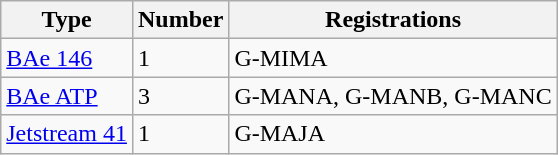<table class="wikitable">
<tr>
<th>Type</th>
<th>Number</th>
<th>Registrations</th>
</tr>
<tr>
<td><a href='#'>BAe 146</a></td>
<td>1</td>
<td>G-MIMA</td>
</tr>
<tr>
<td><a href='#'>BAe ATP</a></td>
<td>3</td>
<td>G-MANA, G-MANB, G-MANC</td>
</tr>
<tr>
<td><a href='#'>Jetstream 41</a></td>
<td>1</td>
<td>G-MAJA</td>
</tr>
</table>
